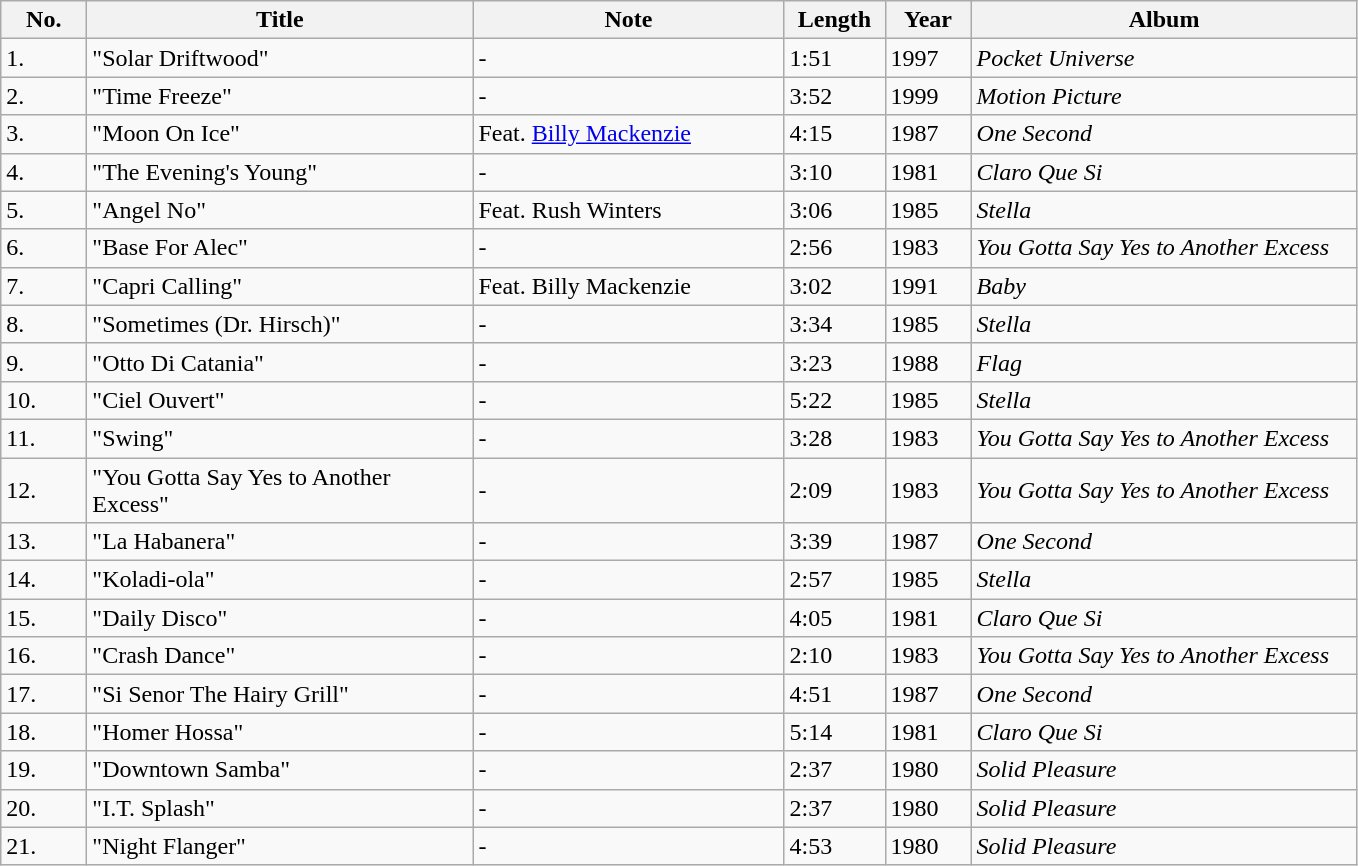<table class="sortable wikitable">
<tr>
<th width="50">No.</th>
<th width="250">Title</th>
<th width="200">Note</th>
<th width="60">Length</th>
<th width="50">Year</th>
<th width="250">Album</th>
</tr>
<tr>
<td>1.</td>
<td>"Solar Driftwood"</td>
<td><em>-</em></td>
<td>1:51</td>
<td>1997</td>
<td><em>Pocket Universe</em></td>
</tr>
<tr>
<td>2.</td>
<td>"Time Freeze"</td>
<td><em>-</em></td>
<td>3:52</td>
<td>1999</td>
<td><em>Motion Picture</em></td>
</tr>
<tr>
<td>3.</td>
<td>"Moon On Ice"</td>
<td>Feat. <a href='#'>Billy Mackenzie</a></td>
<td>4:15</td>
<td>1987</td>
<td><em>One Second</em></td>
</tr>
<tr>
<td>4.</td>
<td>"The Evening's Young"</td>
<td><em>-</em></td>
<td>3:10</td>
<td>1981</td>
<td><em>Claro Que Si</em></td>
</tr>
<tr>
<td>5.</td>
<td>"Angel No"</td>
<td>Feat. Rush Winters</td>
<td>3:06</td>
<td>1985</td>
<td><em>Stella</em></td>
</tr>
<tr>
<td>6.</td>
<td>"Base For Alec"</td>
<td><em>-</em></td>
<td>2:56</td>
<td>1983</td>
<td><em>You Gotta Say Yes to Another Excess</em></td>
</tr>
<tr>
<td>7.</td>
<td>"Capri Calling"</td>
<td>Feat. Billy Mackenzie</td>
<td>3:02</td>
<td>1991</td>
<td><em>Baby</em></td>
</tr>
<tr>
<td>8.</td>
<td>"Sometimes (Dr. Hirsch)"</td>
<td><em>-</em></td>
<td>3:34</td>
<td>1985</td>
<td><em>Stella</em></td>
</tr>
<tr>
<td>9.</td>
<td>"Otto Di Catania"</td>
<td><em>-</em></td>
<td>3:23</td>
<td>1988</td>
<td><em>Flag</em></td>
</tr>
<tr>
<td>10.</td>
<td>"Ciel Ouvert"</td>
<td><em>-</em></td>
<td>5:22</td>
<td>1985</td>
<td><em>Stella</em></td>
</tr>
<tr>
<td>11.</td>
<td>"Swing"</td>
<td><em>-</em></td>
<td>3:28</td>
<td>1983</td>
<td><em>You Gotta Say Yes to Another Excess</em></td>
</tr>
<tr>
<td>12.</td>
<td>"You Gotta Say Yes to Another Excess"</td>
<td><em>-</em></td>
<td>2:09</td>
<td>1983</td>
<td><em>You Gotta Say Yes to Another Excess</em></td>
</tr>
<tr>
<td>13.</td>
<td>"La Habanera"</td>
<td><em>-</em></td>
<td>3:39</td>
<td>1987</td>
<td><em>One Second</em></td>
</tr>
<tr>
<td>14.</td>
<td>"Koladi-ola"</td>
<td><em>-</em></td>
<td>2:57</td>
<td>1985</td>
<td><em>Stella</em></td>
</tr>
<tr>
<td>15.</td>
<td>"Daily Disco"</td>
<td><em>-</em></td>
<td>4:05</td>
<td>1981</td>
<td><em>Claro Que Si</em></td>
</tr>
<tr>
<td>16.</td>
<td>"Crash Dance"</td>
<td><em>-</em></td>
<td>2:10</td>
<td>1983</td>
<td><em>You Gotta Say Yes to Another Excess</em></td>
</tr>
<tr>
<td>17.</td>
<td>"Si Senor The Hairy Grill"</td>
<td><em>-</em></td>
<td>4:51</td>
<td>1987</td>
<td><em>One Second</em></td>
</tr>
<tr>
<td>18.</td>
<td>"Homer Hossa"</td>
<td><em>-</em></td>
<td>5:14</td>
<td>1981</td>
<td><em>Claro Que Si</em></td>
</tr>
<tr>
<td>19.</td>
<td>"Downtown Samba"</td>
<td><em>-</em></td>
<td>2:37</td>
<td>1980</td>
<td><em>Solid Pleasure</em></td>
</tr>
<tr>
<td>20.</td>
<td>"I.T. Splash"</td>
<td><em>-</em></td>
<td>2:37</td>
<td>1980</td>
<td><em>Solid Pleasure</em></td>
</tr>
<tr>
<td>21.</td>
<td>"Night Flanger"</td>
<td><em>-</em></td>
<td>4:53</td>
<td>1980</td>
<td><em>Solid Pleasure</em></td>
</tr>
</table>
